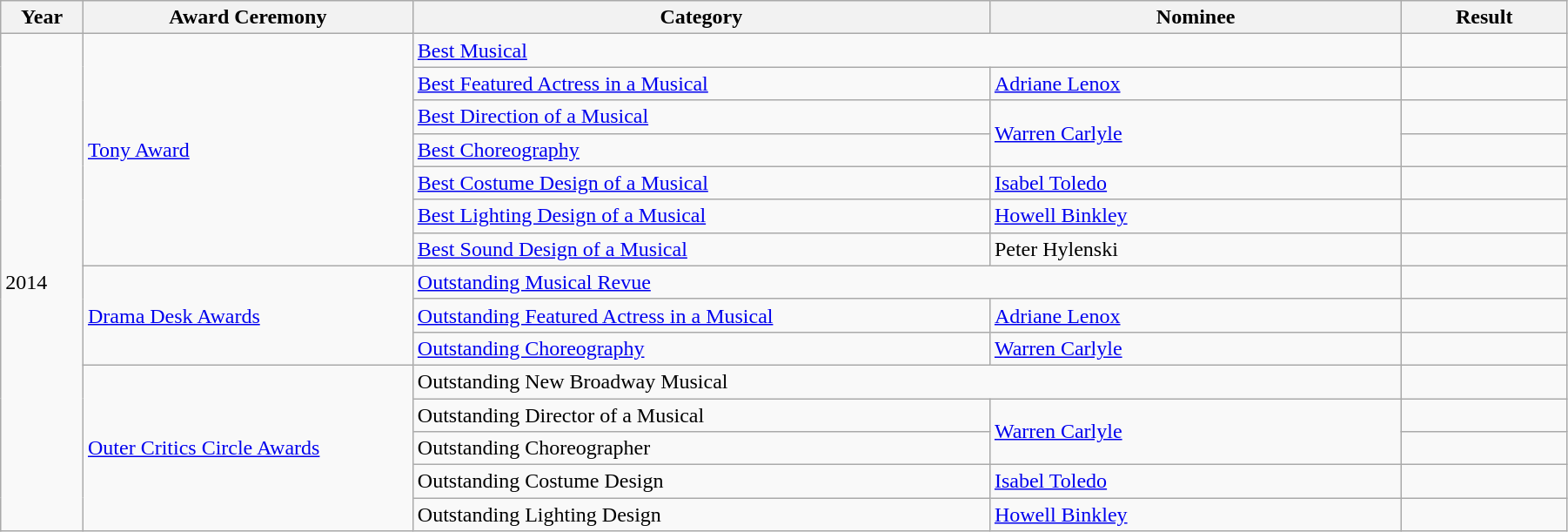<table class="wikitable" width="95%">
<tr>
<th width="5%">Year</th>
<th width="20%">Award Ceremony</th>
<th width="35%">Category</th>
<th width="25%">Nominee</th>
<th width="10%">Result</th>
</tr>
<tr>
<td rowspan="15">2014</td>
<td rowspan="7"><a href='#'>Tony Award</a></td>
<td colspan="2"><a href='#'>Best Musical</a></td>
<td></td>
</tr>
<tr>
<td><a href='#'>Best Featured Actress in a Musical</a></td>
<td><a href='#'>Adriane Lenox</a></td>
<td></td>
</tr>
<tr>
<td><a href='#'>Best Direction of a Musical</a></td>
<td rowspan="2"><a href='#'>Warren Carlyle</a></td>
<td></td>
</tr>
<tr>
<td><a href='#'>Best Choreography</a></td>
<td></td>
</tr>
<tr>
<td><a href='#'>Best Costume Design of a Musical</a></td>
<td><a href='#'>Isabel Toledo</a></td>
<td></td>
</tr>
<tr>
<td><a href='#'>Best Lighting Design of a Musical</a></td>
<td><a href='#'>Howell Binkley</a></td>
<td></td>
</tr>
<tr>
<td><a href='#'>Best Sound Design of a Musical</a></td>
<td>Peter Hylenski</td>
<td></td>
</tr>
<tr>
<td rowspan="3"><a href='#'>Drama Desk Awards</a></td>
<td colspan="2"><a href='#'>Outstanding Musical Revue</a></td>
<td></td>
</tr>
<tr>
<td><a href='#'>Outstanding Featured Actress in a Musical</a></td>
<td><a href='#'>Adriane Lenox</a></td>
<td></td>
</tr>
<tr>
<td><a href='#'>Outstanding Choreography</a></td>
<td><a href='#'>Warren Carlyle</a></td>
<td></td>
</tr>
<tr>
<td rowspan="5"><a href='#'>Outer Critics Circle Awards</a></td>
<td colspan="2">Outstanding New Broadway Musical</td>
<td></td>
</tr>
<tr>
<td>Outstanding Director of a Musical</td>
<td rowspan="2"><a href='#'>Warren Carlyle</a></td>
<td></td>
</tr>
<tr>
<td>Outstanding Choreographer</td>
<td></td>
</tr>
<tr>
<td>Outstanding Costume Design</td>
<td><a href='#'>Isabel Toledo</a></td>
<td></td>
</tr>
<tr>
<td>Outstanding Lighting Design</td>
<td><a href='#'>Howell Binkley</a></td>
<td></td>
</tr>
</table>
